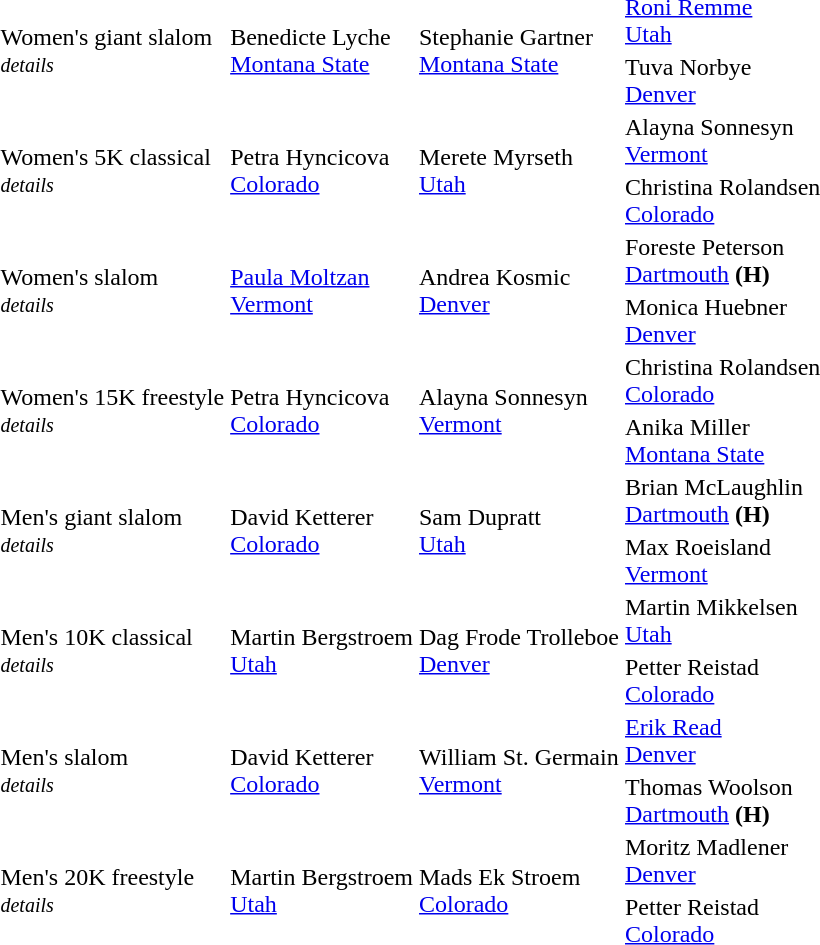<table>
<tr>
<td rowspan=2>Women's giant slalom<br><small><em>details</em></small></td>
<td rowspan=2>Benedicte Lyche<br> <a href='#'>Montana State</a></td>
<td rowspan=2>Stephanie Gartner<br> <a href='#'>Montana State</a></td>
<td><a href='#'>Roni Remme</a><br> <a href='#'>Utah</a></td>
</tr>
<tr>
<td>Tuva Norbye<br> <a href='#'>Denver</a></td>
</tr>
<tr>
<td rowspan=2>Women's 5K classical<br><small><em>details</em></small></td>
<td rowspan=2>Petra Hyncicova<br> <a href='#'>Colorado</a></td>
<td rowspan=2>Merete Myrseth<br> <a href='#'>Utah</a></td>
<td>Alayna Sonnesyn<br> <a href='#'>Vermont</a></td>
</tr>
<tr>
<td>Christina Rolandsen<br> <a href='#'>Colorado</a></td>
</tr>
<tr>
<td rowspan=2>Women's slalom<br><small><em>details</em></small></td>
<td rowspan=2><a href='#'>Paula Moltzan</a><br> <a href='#'>Vermont</a></td>
<td rowspan=2>Andrea Kosmic<br> <a href='#'>Denver</a></td>
<td>Foreste Peterson<br> <a href='#'>Dartmouth</a> <strong>(H)</strong></td>
</tr>
<tr>
<td>Monica Huebner<br> <a href='#'>Denver</a></td>
</tr>
<tr>
<td rowspan=2>Women's 15K freestyle<br><small><em>details</em></small></td>
<td rowspan=2>Petra Hyncicova<br> <a href='#'>Colorado</a></td>
<td rowspan=2>Alayna Sonnesyn<br> <a href='#'>Vermont</a></td>
<td>Christina Rolandsen<br> <a href='#'>Colorado</a></td>
</tr>
<tr>
<td>Anika Miller<br> <a href='#'>Montana State</a></td>
</tr>
<tr>
<td rowspan=2>Men's giant slalom<br><small><em>details</em></small></td>
<td rowspan=2>David Ketterer<br> <a href='#'>Colorado</a></td>
<td rowspan=2>Sam Dupratt<br> <a href='#'>Utah</a></td>
<td>Brian McLaughlin<br> <a href='#'>Dartmouth</a> <strong>(H)</strong></td>
</tr>
<tr>
<td>Max Roeisland<br> <a href='#'>Vermont</a></td>
</tr>
<tr>
<td rowspan=2>Men's 10K classical<br><small><em>details</em></small></td>
<td rowspan=2>Martin Bergstroem<br> <a href='#'>Utah</a></td>
<td rowspan=2>Dag Frode Trolleboe<br> <a href='#'>Denver</a></td>
<td>Martin Mikkelsen<br> <a href='#'>Utah</a></td>
</tr>
<tr>
<td>Petter Reistad<br> <a href='#'>Colorado</a></td>
</tr>
<tr>
<td rowspan=2>Men's slalom<br><small><em>details</em></small></td>
<td rowspan=2>David Ketterer<br> <a href='#'>Colorado</a></td>
<td rowspan=2>William St. Germain<br> <a href='#'>Vermont</a></td>
<td><a href='#'>Erik Read</a><br> <a href='#'>Denver</a></td>
</tr>
<tr>
<td>Thomas Woolson<br> <a href='#'>Dartmouth</a> <strong>(H)</strong></td>
</tr>
<tr>
<td rowspan=2>Men's 20K freestyle<br><small><em>details</em></small></td>
<td rowspan=2>Martin Bergstroem<br> <a href='#'>Utah</a></td>
<td rowspan=2>Mads Ek Stroem<br> <a href='#'>Colorado</a></td>
<td>Moritz Madlener<br> <a href='#'>Denver</a></td>
</tr>
<tr>
<td>Petter Reistad<br> <a href='#'>Colorado</a></td>
</tr>
<tr>
</tr>
</table>
